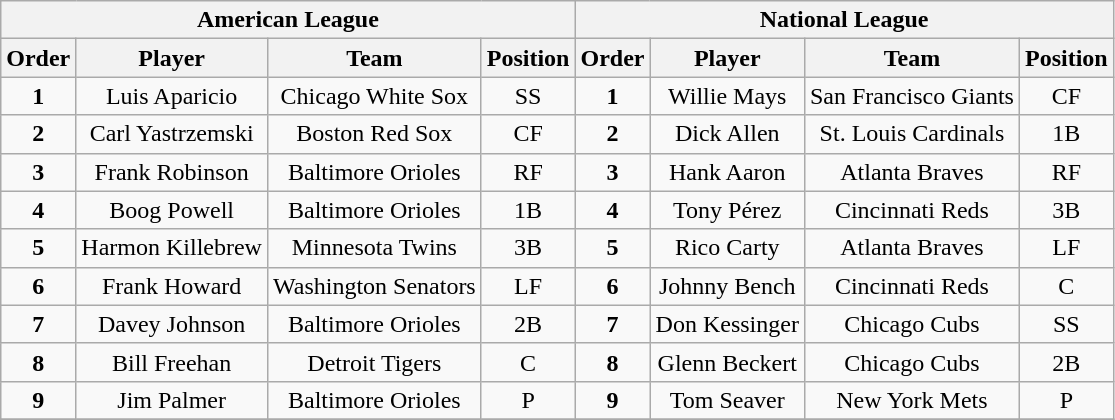<table class="wikitable" style="font-size: 100%; text-align:center;">
<tr>
<th colspan="4">American League</th>
<th colspan="4">National League</th>
</tr>
<tr>
<th>Order</th>
<th>Player</th>
<th>Team</th>
<th>Position</th>
<th>Order</th>
<th>Player</th>
<th>Team</th>
<th>Position</th>
</tr>
<tr>
<td><strong>1</strong></td>
<td>Luis Aparicio</td>
<td>Chicago White Sox</td>
<td>SS</td>
<td><strong>1</strong></td>
<td>Willie Mays</td>
<td>San Francisco Giants</td>
<td>CF</td>
</tr>
<tr>
<td><strong>2</strong></td>
<td>Carl Yastrzemski</td>
<td>Boston Red Sox</td>
<td>CF</td>
<td><strong>2</strong></td>
<td>Dick Allen</td>
<td>St. Louis Cardinals</td>
<td>1B</td>
</tr>
<tr>
<td><strong>3</strong></td>
<td>Frank Robinson</td>
<td>Baltimore Orioles</td>
<td>RF</td>
<td><strong>3</strong></td>
<td>Hank Aaron</td>
<td>Atlanta Braves</td>
<td>RF</td>
</tr>
<tr>
<td><strong>4</strong></td>
<td>Boog Powell</td>
<td>Baltimore Orioles</td>
<td>1B</td>
<td><strong>4</strong></td>
<td>Tony Pérez</td>
<td>Cincinnati Reds</td>
<td>3B</td>
</tr>
<tr>
<td><strong>5</strong></td>
<td>Harmon Killebrew</td>
<td>Minnesota Twins</td>
<td>3B</td>
<td><strong>5</strong></td>
<td>Rico Carty</td>
<td>Atlanta Braves</td>
<td>LF</td>
</tr>
<tr>
<td><strong>6</strong></td>
<td>Frank Howard</td>
<td>Washington Senators</td>
<td>LF</td>
<td><strong>6</strong></td>
<td>Johnny Bench</td>
<td>Cincinnati Reds</td>
<td>C</td>
</tr>
<tr>
<td><strong>7</strong></td>
<td>Davey Johnson</td>
<td>Baltimore Orioles</td>
<td>2B</td>
<td><strong>7</strong></td>
<td>Don Kessinger</td>
<td>Chicago Cubs</td>
<td>SS</td>
</tr>
<tr>
<td><strong>8</strong></td>
<td>Bill Freehan</td>
<td>Detroit Tigers</td>
<td>C</td>
<td><strong>8</strong></td>
<td>Glenn Beckert</td>
<td>Chicago Cubs</td>
<td>2B</td>
</tr>
<tr>
<td><strong>9</strong></td>
<td>Jim Palmer</td>
<td>Baltimore Orioles</td>
<td>P</td>
<td><strong>9</strong></td>
<td>Tom Seaver</td>
<td>New York Mets</td>
<td>P</td>
</tr>
<tr>
</tr>
</table>
